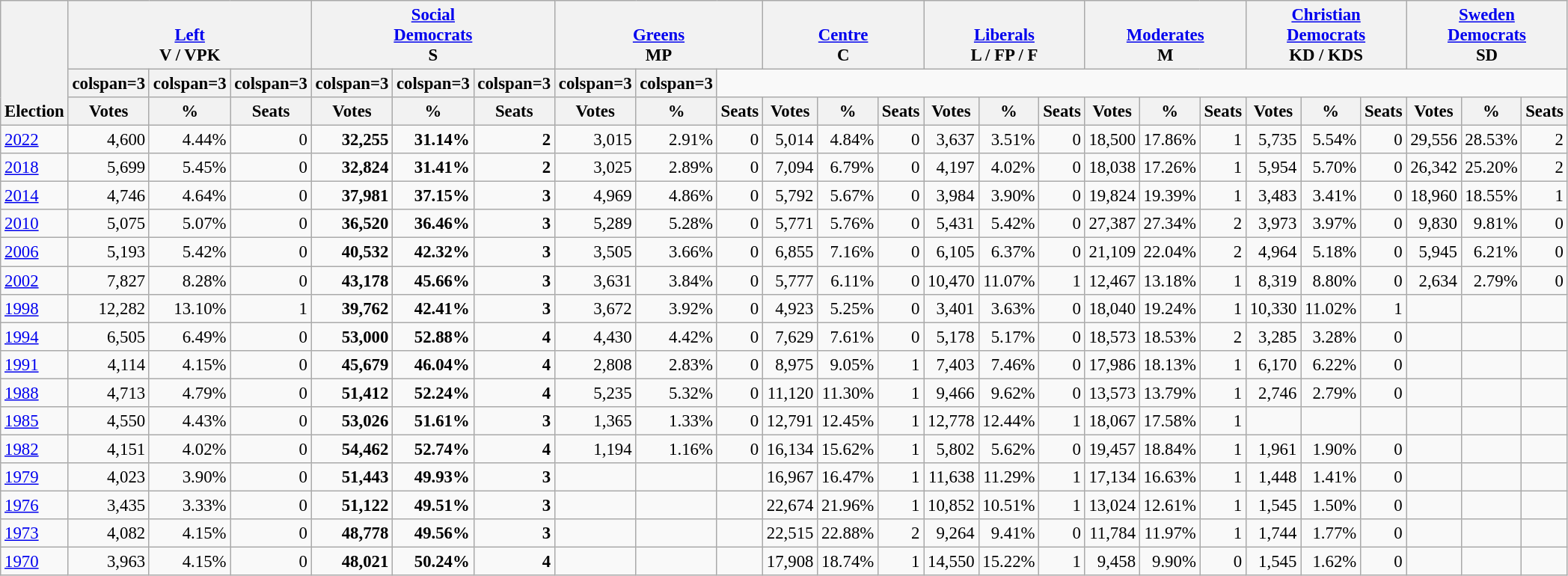<table class="wikitable" border="1" style="font-size:95%; text-align:right;">
<tr>
<th style="text-align:left;" valign=bottom rowspan=3>Election</th>
<th valign=bottom colspan=3><a href='#'>Left</a><br>V / VPK</th>
<th valign=bottom colspan=3><a href='#'>Social<br>Democrats</a><br>S</th>
<th valign=bottom colspan=3><a href='#'>Greens</a><br>MP</th>
<th valign=bottom colspan=3><a href='#'>Centre</a><br>C</th>
<th valign=bottom colspan=3><a href='#'>Liberals</a><br>L / FP / F</th>
<th valign=bottom colspan=3><a href='#'>Moderates</a><br>M</th>
<th valign=bottom colspan=3><a href='#'>Christian<br>Democrats</a><br>KD / KDS</th>
<th valign=bottom colspan=3><a href='#'>Sweden<br>Democrats</a><br>SD</th>
</tr>
<tr>
<th>colspan=3 </th>
<th>colspan=3 </th>
<th>colspan=3 </th>
<th>colspan=3 </th>
<th>colspan=3 </th>
<th>colspan=3 </th>
<th>colspan=3 </th>
<th>colspan=3 </th>
</tr>
<tr>
<th>Votes</th>
<th>%</th>
<th>Seats</th>
<th>Votes</th>
<th>%</th>
<th>Seats</th>
<th>Votes</th>
<th>%</th>
<th>Seats</th>
<th>Votes</th>
<th>%</th>
<th>Seats</th>
<th>Votes</th>
<th>%</th>
<th>Seats</th>
<th>Votes</th>
<th>%</th>
<th>Seats</th>
<th>Votes</th>
<th>%</th>
<th>Seats</th>
<th>Votes</th>
<th>%</th>
<th>Seats</th>
</tr>
<tr>
<td align=left><a href='#'>2022</a></td>
<td>4,600</td>
<td>4.44%</td>
<td>0</td>
<td><strong>32,255</strong></td>
<td><strong>31.14%</strong></td>
<td><strong>2</strong></td>
<td>3,015</td>
<td>2.91%</td>
<td>0</td>
<td>5,014</td>
<td>4.84%</td>
<td>0</td>
<td>3,637</td>
<td>3.51%</td>
<td>0</td>
<td>18,500</td>
<td>17.86%</td>
<td>1</td>
<td>5,735</td>
<td>5.54%</td>
<td>0</td>
<td>29,556</td>
<td>28.53%</td>
<td>2</td>
</tr>
<tr>
<td align=left><a href='#'>2018</a></td>
<td>5,699</td>
<td>5.45%</td>
<td>0</td>
<td><strong>32,824</strong></td>
<td><strong>31.41%</strong></td>
<td><strong>2</strong></td>
<td>3,025</td>
<td>2.89%</td>
<td>0</td>
<td>7,094</td>
<td>6.79%</td>
<td>0</td>
<td>4,197</td>
<td>4.02%</td>
<td>0</td>
<td>18,038</td>
<td>17.26%</td>
<td>1</td>
<td>5,954</td>
<td>5.70%</td>
<td>0</td>
<td>26,342</td>
<td>25.20%</td>
<td>2</td>
</tr>
<tr>
<td align=left><a href='#'>2014</a></td>
<td>4,746</td>
<td>4.64%</td>
<td>0</td>
<td><strong>37,981</strong></td>
<td><strong>37.15%</strong></td>
<td><strong>3</strong></td>
<td>4,969</td>
<td>4.86%</td>
<td>0</td>
<td>5,792</td>
<td>5.67%</td>
<td>0</td>
<td>3,984</td>
<td>3.90%</td>
<td>0</td>
<td>19,824</td>
<td>19.39%</td>
<td>1</td>
<td>3,483</td>
<td>3.41%</td>
<td>0</td>
<td>18,960</td>
<td>18.55%</td>
<td>1</td>
</tr>
<tr>
<td align=left><a href='#'>2010</a></td>
<td>5,075</td>
<td>5.07%</td>
<td>0</td>
<td><strong>36,520</strong></td>
<td><strong>36.46%</strong></td>
<td><strong>3</strong></td>
<td>5,289</td>
<td>5.28%</td>
<td>0</td>
<td>5,771</td>
<td>5.76%</td>
<td>0</td>
<td>5,431</td>
<td>5.42%</td>
<td>0</td>
<td>27,387</td>
<td>27.34%</td>
<td>2</td>
<td>3,973</td>
<td>3.97%</td>
<td>0</td>
<td>9,830</td>
<td>9.81%</td>
<td>0</td>
</tr>
<tr>
<td align=left><a href='#'>2006</a></td>
<td>5,193</td>
<td>5.42%</td>
<td>0</td>
<td><strong>40,532</strong></td>
<td><strong>42.32%</strong></td>
<td><strong>3</strong></td>
<td>3,505</td>
<td>3.66%</td>
<td>0</td>
<td>6,855</td>
<td>7.16%</td>
<td>0</td>
<td>6,105</td>
<td>6.37%</td>
<td>0</td>
<td>21,109</td>
<td>22.04%</td>
<td>2</td>
<td>4,964</td>
<td>5.18%</td>
<td>0</td>
<td>5,945</td>
<td>6.21%</td>
<td>0</td>
</tr>
<tr>
<td align=left><a href='#'>2002</a></td>
<td>7,827</td>
<td>8.28%</td>
<td>0</td>
<td><strong>43,178</strong></td>
<td><strong>45.66%</strong></td>
<td><strong>3</strong></td>
<td>3,631</td>
<td>3.84%</td>
<td>0</td>
<td>5,777</td>
<td>6.11%</td>
<td>0</td>
<td>10,470</td>
<td>11.07%</td>
<td>1</td>
<td>12,467</td>
<td>13.18%</td>
<td>1</td>
<td>8,319</td>
<td>8.80%</td>
<td>0</td>
<td>2,634</td>
<td>2.79%</td>
<td>0</td>
</tr>
<tr>
<td align=left><a href='#'>1998</a></td>
<td>12,282</td>
<td>13.10%</td>
<td>1</td>
<td><strong>39,762</strong></td>
<td><strong>42.41%</strong></td>
<td><strong>3</strong></td>
<td>3,672</td>
<td>3.92%</td>
<td>0</td>
<td>4,923</td>
<td>5.25%</td>
<td>0</td>
<td>3,401</td>
<td>3.63%</td>
<td>0</td>
<td>18,040</td>
<td>19.24%</td>
<td>1</td>
<td>10,330</td>
<td>11.02%</td>
<td>1</td>
<td></td>
<td></td>
<td></td>
</tr>
<tr>
<td align=left><a href='#'>1994</a></td>
<td>6,505</td>
<td>6.49%</td>
<td>0</td>
<td><strong>53,000</strong></td>
<td><strong>52.88%</strong></td>
<td><strong>4</strong></td>
<td>4,430</td>
<td>4.42%</td>
<td>0</td>
<td>7,629</td>
<td>7.61%</td>
<td>0</td>
<td>5,178</td>
<td>5.17%</td>
<td>0</td>
<td>18,573</td>
<td>18.53%</td>
<td>2</td>
<td>3,285</td>
<td>3.28%</td>
<td>0</td>
<td></td>
<td></td>
<td></td>
</tr>
<tr>
<td align=left><a href='#'>1991</a></td>
<td>4,114</td>
<td>4.15%</td>
<td>0</td>
<td><strong>45,679</strong></td>
<td><strong>46.04%</strong></td>
<td><strong>4</strong></td>
<td>2,808</td>
<td>2.83%</td>
<td>0</td>
<td>8,975</td>
<td>9.05%</td>
<td>1</td>
<td>7,403</td>
<td>7.46%</td>
<td>0</td>
<td>17,986</td>
<td>18.13%</td>
<td>1</td>
<td>6,170</td>
<td>6.22%</td>
<td>0</td>
<td></td>
<td></td>
<td></td>
</tr>
<tr>
<td align=left><a href='#'>1988</a></td>
<td>4,713</td>
<td>4.79%</td>
<td>0</td>
<td><strong>51,412</strong></td>
<td><strong>52.24%</strong></td>
<td><strong>4</strong></td>
<td>5,235</td>
<td>5.32%</td>
<td>0</td>
<td>11,120</td>
<td>11.30%</td>
<td>1</td>
<td>9,466</td>
<td>9.62%</td>
<td>0</td>
<td>13,573</td>
<td>13.79%</td>
<td>1</td>
<td>2,746</td>
<td>2.79%</td>
<td>0</td>
<td></td>
<td></td>
<td></td>
</tr>
<tr>
<td align=left><a href='#'>1985</a></td>
<td>4,550</td>
<td>4.43%</td>
<td>0</td>
<td><strong>53,026</strong></td>
<td><strong>51.61%</strong></td>
<td><strong>3</strong></td>
<td>1,365</td>
<td>1.33%</td>
<td>0</td>
<td>12,791</td>
<td>12.45%</td>
<td>1</td>
<td>12,778</td>
<td>12.44%</td>
<td>1</td>
<td>18,067</td>
<td>17.58%</td>
<td>1</td>
<td></td>
<td></td>
<td></td>
<td></td>
<td></td>
<td></td>
</tr>
<tr>
<td align=left><a href='#'>1982</a></td>
<td>4,151</td>
<td>4.02%</td>
<td>0</td>
<td><strong>54,462</strong></td>
<td><strong>52.74%</strong></td>
<td><strong>4</strong></td>
<td>1,194</td>
<td>1.16%</td>
<td>0</td>
<td>16,134</td>
<td>15.62%</td>
<td>1</td>
<td>5,802</td>
<td>5.62%</td>
<td>0</td>
<td>19,457</td>
<td>18.84%</td>
<td>1</td>
<td>1,961</td>
<td>1.90%</td>
<td>0</td>
<td></td>
<td></td>
<td></td>
</tr>
<tr>
<td align=left><a href='#'>1979</a></td>
<td>4,023</td>
<td>3.90%</td>
<td>0</td>
<td><strong>51,443</strong></td>
<td><strong>49.93%</strong></td>
<td><strong>3</strong></td>
<td></td>
<td></td>
<td></td>
<td>16,967</td>
<td>16.47%</td>
<td>1</td>
<td>11,638</td>
<td>11.29%</td>
<td>1</td>
<td>17,134</td>
<td>16.63%</td>
<td>1</td>
<td>1,448</td>
<td>1.41%</td>
<td>0</td>
<td></td>
<td></td>
<td></td>
</tr>
<tr>
<td align=left><a href='#'>1976</a></td>
<td>3,435</td>
<td>3.33%</td>
<td>0</td>
<td><strong>51,122</strong></td>
<td><strong>49.51%</strong></td>
<td><strong>3</strong></td>
<td></td>
<td></td>
<td></td>
<td>22,674</td>
<td>21.96%</td>
<td>1</td>
<td>10,852</td>
<td>10.51%</td>
<td>1</td>
<td>13,024</td>
<td>12.61%</td>
<td>1</td>
<td>1,545</td>
<td>1.50%</td>
<td>0</td>
<td></td>
<td></td>
<td></td>
</tr>
<tr>
<td align=left><a href='#'>1973</a></td>
<td>4,082</td>
<td>4.15%</td>
<td>0</td>
<td><strong>48,778</strong></td>
<td><strong>49.56%</strong></td>
<td><strong>3</strong></td>
<td></td>
<td></td>
<td></td>
<td>22,515</td>
<td>22.88%</td>
<td>2</td>
<td>9,264</td>
<td>9.41%</td>
<td>0</td>
<td>11,784</td>
<td>11.97%</td>
<td>1</td>
<td>1,744</td>
<td>1.77%</td>
<td>0</td>
<td></td>
<td></td>
<td></td>
</tr>
<tr>
<td align=left><a href='#'>1970</a></td>
<td>3,963</td>
<td>4.15%</td>
<td>0</td>
<td><strong>48,021</strong></td>
<td><strong>50.24%</strong></td>
<td><strong>4</strong></td>
<td></td>
<td></td>
<td></td>
<td>17,908</td>
<td>18.74%</td>
<td>1</td>
<td>14,550</td>
<td>15.22%</td>
<td>1</td>
<td>9,458</td>
<td>9.90%</td>
<td>0</td>
<td>1,545</td>
<td>1.62%</td>
<td>0</td>
<td></td>
<td></td>
<td></td>
</tr>
</table>
